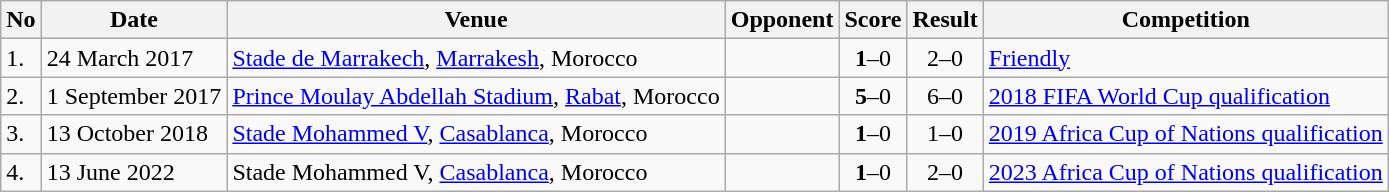<table class="wikitable">
<tr>
<th>No</th>
<th>Date</th>
<th>Venue</th>
<th>Opponent</th>
<th>Score</th>
<th>Result</th>
<th>Competition</th>
</tr>
<tr>
<td>1.</td>
<td>24 March 2017</td>
<td><a href='#'>Stade de Marrakech</a>, <a href='#'>Marrakesh</a>, Morocco</td>
<td></td>
<td align=center><strong>1</strong>–0</td>
<td align=center>2–0</td>
<td><a href='#'>Friendly</a></td>
</tr>
<tr>
<td>2.</td>
<td>1 September 2017</td>
<td><a href='#'>Prince Moulay Abdellah Stadium</a>, <a href='#'>Rabat</a>, Morocco</td>
<td></td>
<td align=center><strong>5</strong>–0</td>
<td align=center>6–0</td>
<td><a href='#'>2018 FIFA World Cup qualification</a></td>
</tr>
<tr>
<td>3.</td>
<td>13 October 2018</td>
<td><a href='#'>Stade Mohammed V</a>, <a href='#'>Casablanca</a>, Morocco</td>
<td></td>
<td align=center><strong>1</strong>–0</td>
<td align=center>1–0</td>
<td><a href='#'>2019 Africa Cup of Nations qualification</a></td>
</tr>
<tr>
<td>4.</td>
<td>13 June 2022</td>
<td>Stade Mohammed V, <a href='#'>Casablanca</a>, Morocco</td>
<td></td>
<td align=center><strong>1</strong>–0</td>
<td align=center>2–0</td>
<td><a href='#'>2023 Africa Cup of Nations qualification</a></td>
</tr>
</table>
